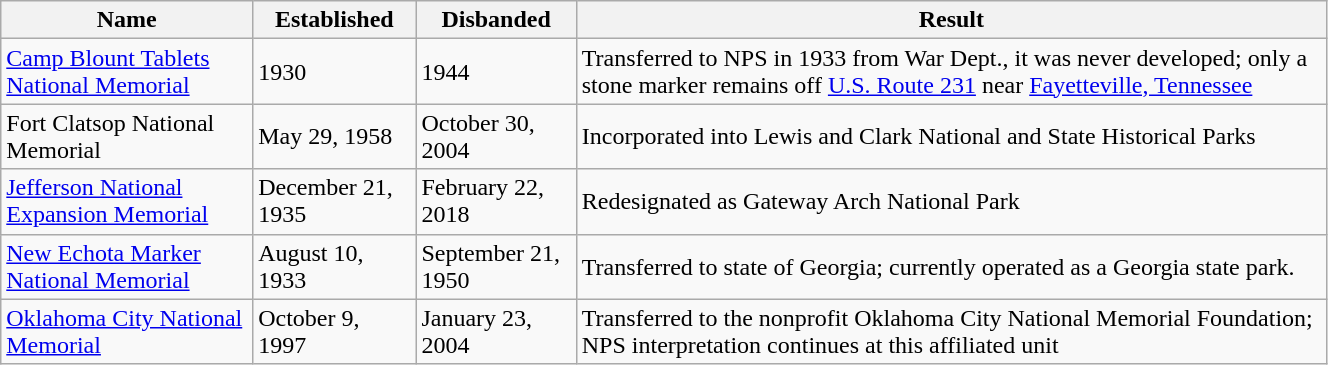<table class="wikitable" style="width:70%;">
<tr>
<th>Name</th>
<th>Established</th>
<th>Disbanded</th>
<th>Result</th>
</tr>
<tr>
<td><a href='#'>Camp Blount Tablets National Memorial</a></td>
<td>1930</td>
<td>1944</td>
<td>Transferred to NPS in 1933 from War Dept., it was never developed; only a stone marker remains off <a href='#'>U.S. Route 231</a> near <a href='#'>Fayetteville, Tennessee</a></td>
</tr>
<tr>
<td>Fort Clatsop National Memorial</td>
<td>May 29, 1958</td>
<td>October 30, 2004</td>
<td>Incorporated into Lewis and Clark National and State Historical Parks</td>
</tr>
<tr>
<td><a href='#'>Jefferson National Expansion Memorial</a></td>
<td>December 21, 1935</td>
<td>February 22, 2018</td>
<td>Redesignated as Gateway Arch National Park</td>
</tr>
<tr>
<td><a href='#'>New Echota Marker National Memorial</a></td>
<td>August 10, 1933</td>
<td>September 21, 1950</td>
<td>Transferred to state of Georgia; currently operated as a Georgia state park.</td>
</tr>
<tr>
<td><a href='#'>Oklahoma City National Memorial</a></td>
<td>October 9, 1997</td>
<td>January 23, 2004</td>
<td>Transferred to the nonprofit Oklahoma City National Memorial Foundation; NPS interpretation continues at this affiliated unit</td>
</tr>
</table>
